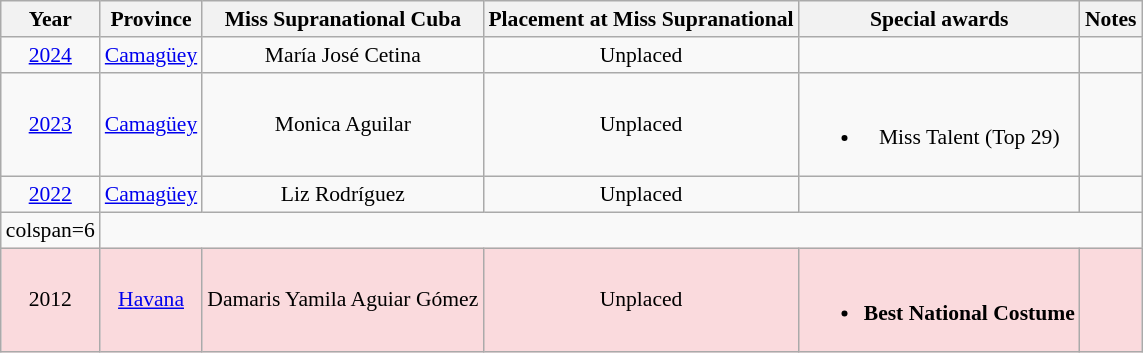<table class="wikitable " style="font-size: 90%; text-align:center;">
<tr>
<th>Year</th>
<th>Province</th>
<th>Miss Supranational Cuba</th>
<th>Placement at Miss Supranational</th>
<th>Special awards</th>
<th>Notes</th>
</tr>
<tr>
<td><a href='#'>2024</a></td>
<td><a href='#'>Camagüey</a></td>
<td>María José Cetina</td>
<td>Unplaced</td>
<td></td>
<td></td>
</tr>
<tr>
<td><a href='#'>2023</a></td>
<td><a href='#'>Camagüey</a></td>
<td>Monica Aguilar</td>
<td>Unplaced</td>
<td><br><ul><li>Miss Talent (Top 29)</li></ul></td>
<td></td>
</tr>
<tr>
<td><a href='#'>2022</a></td>
<td><a href='#'>Camagüey</a></td>
<td>Liz Rodríguez</td>
<td>Unplaced</td>
<td></td>
<td></td>
</tr>
<tr>
<td>colspan=6 </td>
</tr>
<tr style="background-color:#FADADD">
<td>2012</td>
<td><a href='#'>Havana</a></td>
<td>Damaris Yamila Aguiar Gómez</td>
<td>Unplaced</td>
<td align="left"><br><ul><li><strong>Best National Costume</strong></li></ul></td>
<td></td>
</tr>
</table>
